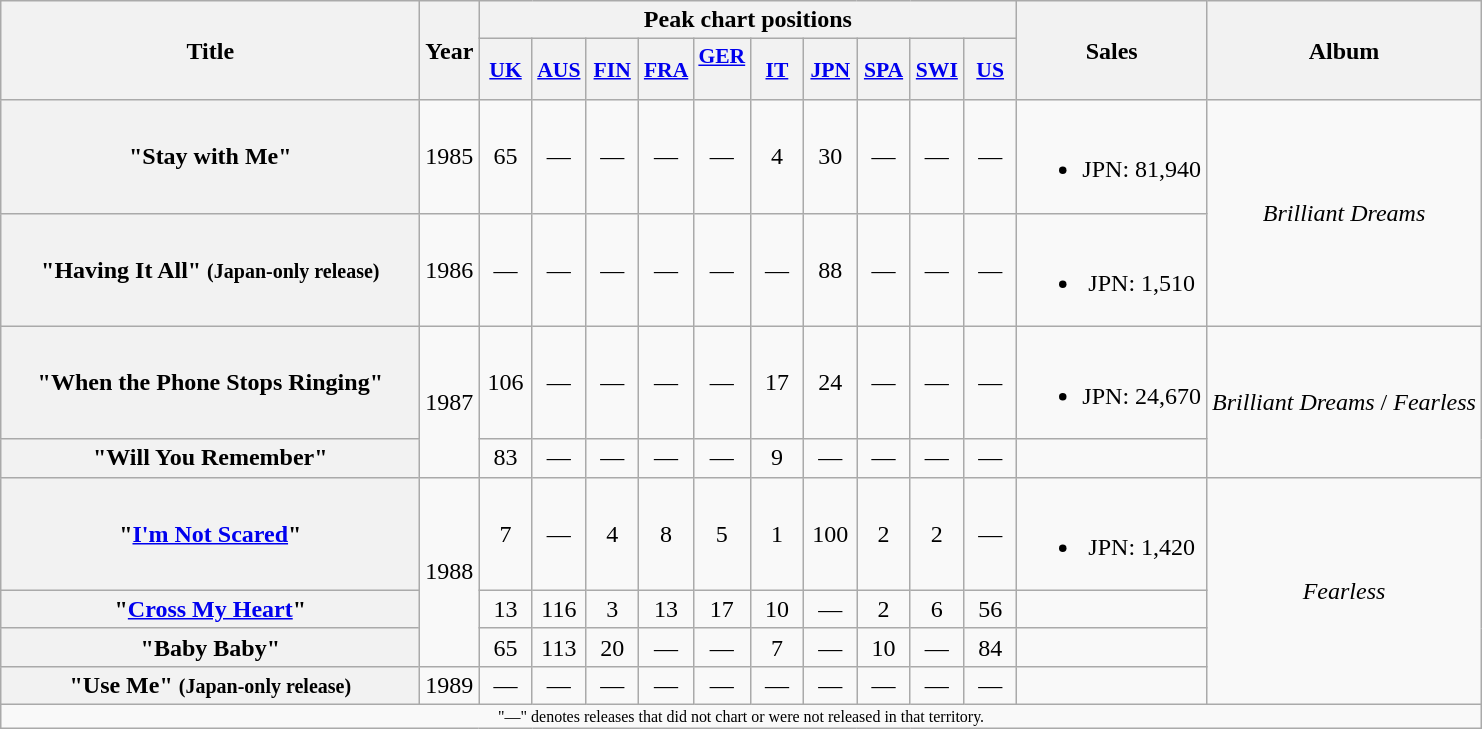<table class="wikitable plainrowheaders" style="text-align:center;">
<tr>
<th rowspan="2" scope="col" style="width:17em;">Title</th>
<th rowspan="2" scope="col" style="width:2em;">Year</th>
<th colspan="10">Peak chart positions</th>
<th rowspan="2">Sales</th>
<th rowspan="2">Album</th>
</tr>
<tr>
<th scope="col" style="width:2em;font-size:90%;"><a href='#'>UK</a><br></th>
<th scope="col" style="width:2em;font-size:90%;"><a href='#'>AUS</a><br></th>
<th scope="col" style="width:2em;font-size:90%;"><a href='#'>FIN</a><br></th>
<th scope="col" style="width:2em;font-size:90%;"><a href='#'>FRA</a><br></th>
<th scope="col" style="width:2em;font-size:90%;"><a href='#'>GER</a><br><br></th>
<th scope="col" style="width:2em;font-size:90%;"><a href='#'>IT</a><br></th>
<th scope="col" style="width:2em;font-size:90%;"><a href='#'>JPN</a><br></th>
<th scope="col" style="width:2em;font-size:90%;"><a href='#'>SPA</a><br></th>
<th scope="col" style="width:2em;font-size:90%;"><a href='#'>SWI</a><br></th>
<th scope="col" style="width:2em;font-size:90%;"><a href='#'>US</a><br></th>
</tr>
<tr>
<th scope="row">"Stay with Me"</th>
<td>1985</td>
<td>65</td>
<td>—</td>
<td>—</td>
<td>—</td>
<td>—</td>
<td>4</td>
<td>30</td>
<td>—</td>
<td>—</td>
<td>—</td>
<td><br><ul><li>JPN: 81,940</li></ul></td>
<td rowspan="2"><em>Brilliant Dreams</em></td>
</tr>
<tr>
<th scope="row">"Having It All" <small>(Japan-only release)</small></th>
<td>1986</td>
<td>—</td>
<td>—</td>
<td>—</td>
<td>—</td>
<td>—</td>
<td>—</td>
<td>88</td>
<td>—</td>
<td>—</td>
<td>—</td>
<td><br><ul><li>JPN: 1,510</li></ul></td>
</tr>
<tr>
<th scope="row">"When the Phone Stops Ringing"</th>
<td rowspan="2">1987</td>
<td>106</td>
<td>—</td>
<td>—</td>
<td>—</td>
<td>—</td>
<td>17</td>
<td>24</td>
<td>—</td>
<td>—</td>
<td>—</td>
<td><br><ul><li>JPN: 24,670</li></ul></td>
<td rowspan="2"><em>Brilliant Dreams</em> / <em>Fearless</em></td>
</tr>
<tr>
<th scope="row">"Will You Remember"</th>
<td>83</td>
<td>—</td>
<td>—</td>
<td>—</td>
<td>—</td>
<td>9</td>
<td>—</td>
<td>—</td>
<td>—</td>
<td>—</td>
<td></td>
</tr>
<tr>
<th scope="row">"<a href='#'>I'm Not Scared</a>"</th>
<td rowspan="3">1988</td>
<td>7</td>
<td>—</td>
<td>4</td>
<td>8</td>
<td>5</td>
<td>1</td>
<td>100</td>
<td>2</td>
<td>2</td>
<td>—</td>
<td><br><ul><li>JPN: 1,420</li></ul></td>
<td rowspan="4"><em>Fearless</em></td>
</tr>
<tr>
<th scope="row">"<a href='#'>Cross My Heart</a>"</th>
<td>13</td>
<td>116</td>
<td>3</td>
<td>13</td>
<td>17</td>
<td>10</td>
<td>—</td>
<td>2</td>
<td>6</td>
<td>56</td>
<td></td>
</tr>
<tr>
<th scope="row">"Baby Baby"</th>
<td>65</td>
<td>113</td>
<td>20</td>
<td>—</td>
<td>—</td>
<td>7</td>
<td>—</td>
<td>10</td>
<td>—</td>
<td>84</td>
<td></td>
</tr>
<tr>
<th scope="row">"Use Me" <small>(Japan-only release)</small></th>
<td>1989</td>
<td>—</td>
<td>—</td>
<td>—</td>
<td>—</td>
<td>—</td>
<td>—</td>
<td>—</td>
<td>—</td>
<td>—</td>
<td>—</td>
<td></td>
</tr>
<tr>
<td colspan="14" style="font-size:8pt">"—" denotes releases that did not chart or were not released in that territory.</td>
</tr>
</table>
